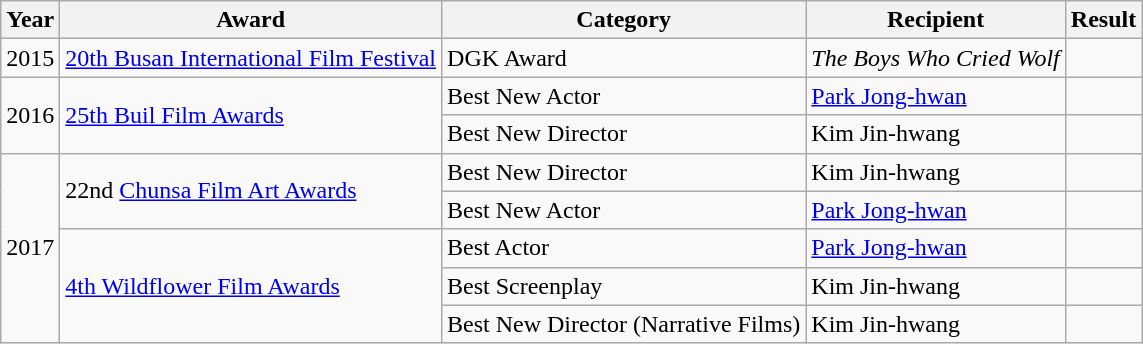<table class="wikitable">
<tr>
<th>Year</th>
<th>Award</th>
<th>Category</th>
<th>Recipient</th>
<th>Result</th>
</tr>
<tr>
<td>2015</td>
<td><a href='#'>20th Busan International Film Festival</a></td>
<td>DGK Award</td>
<td><em>The Boys Who Cried Wolf</em></td>
<td></td>
</tr>
<tr>
<td rowspan=2>2016</td>
<td rowspan=2><a href='#'>25th Buil Film Awards</a></td>
<td>Best New Actor</td>
<td><a href='#'>Park Jong-hwan</a></td>
<td></td>
</tr>
<tr>
<td>Best New Director</td>
<td>Kim Jin-hwang</td>
<td></td>
</tr>
<tr>
<td rowspan=5>2017</td>
<td rowspan=2>22nd <a href='#'>Chunsa Film Art Awards</a></td>
<td>Best New Director</td>
<td>Kim Jin-hwang</td>
<td></td>
</tr>
<tr>
<td>Best New Actor</td>
<td><a href='#'>Park Jong-hwan</a></td>
<td></td>
</tr>
<tr>
<td rowspan=3><a href='#'>4th Wildflower Film Awards</a></td>
<td>Best Actor</td>
<td><a href='#'>Park Jong-hwan</a></td>
<td></td>
</tr>
<tr>
<td>Best Screenplay</td>
<td>Kim Jin-hwang</td>
<td></td>
</tr>
<tr>
<td>Best New Director (Narrative Films)</td>
<td>Kim Jin-hwang</td>
<td></td>
</tr>
</table>
